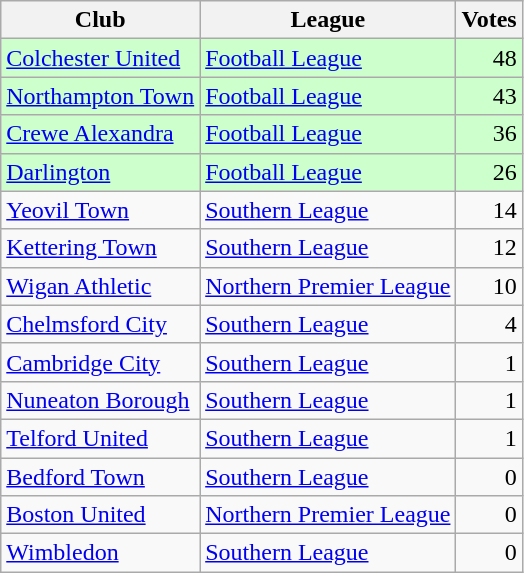<table class=wikitable style=text-align:left>
<tr>
<th>Club</th>
<th>League</th>
<th>Votes</th>
</tr>
<tr bgcolor=ccffcc>
<td><a href='#'>Colchester United</a></td>
<td><a href='#'>Football League</a></td>
<td align=right>48</td>
</tr>
<tr bgcolor=ccffcc>
<td><a href='#'>Northampton Town</a></td>
<td><a href='#'>Football League</a></td>
<td align=right>43</td>
</tr>
<tr bgcolor=ccffcc>
<td><a href='#'>Crewe Alexandra</a></td>
<td><a href='#'>Football League</a></td>
<td align=right>36</td>
</tr>
<tr bgcolor=ccffcc>
<td><a href='#'>Darlington</a></td>
<td><a href='#'>Football League</a></td>
<td align=right>26</td>
</tr>
<tr>
<td><a href='#'>Yeovil Town</a></td>
<td><a href='#'>Southern League</a></td>
<td align=right>14</td>
</tr>
<tr>
<td><a href='#'>Kettering Town</a></td>
<td><a href='#'>Southern League</a></td>
<td align=right>12</td>
</tr>
<tr>
<td><a href='#'>Wigan Athletic</a></td>
<td><a href='#'>Northern Premier League</a></td>
<td align=right>10</td>
</tr>
<tr>
<td><a href='#'>Chelmsford City</a></td>
<td><a href='#'>Southern League</a></td>
<td align=right>4</td>
</tr>
<tr>
<td><a href='#'>Cambridge City</a></td>
<td><a href='#'>Southern League</a></td>
<td align=right>1</td>
</tr>
<tr>
<td><a href='#'>Nuneaton Borough</a></td>
<td><a href='#'>Southern League</a></td>
<td align=right>1</td>
</tr>
<tr>
<td><a href='#'>Telford United</a></td>
<td><a href='#'>Southern League</a></td>
<td align=right>1</td>
</tr>
<tr>
<td><a href='#'>Bedford Town</a></td>
<td><a href='#'>Southern League</a></td>
<td align=right>0</td>
</tr>
<tr>
<td><a href='#'>Boston United</a></td>
<td><a href='#'>Northern Premier League</a></td>
<td align=right>0</td>
</tr>
<tr>
<td><a href='#'>Wimbledon</a></td>
<td><a href='#'>Southern League</a></td>
<td align=right>0</td>
</tr>
</table>
